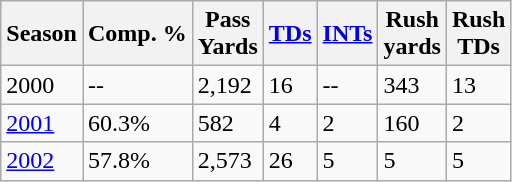<table class="wikitable">
<tr>
<th>Season</th>
<th>Comp. %</th>
<th>Pass<br>Yards</th>
<th><a href='#'>TDs</a></th>
<th><a href='#'>INTs</a></th>
<th>Rush<br>yards</th>
<th>Rush<br>TDs</th>
</tr>
<tr>
<td>2000</td>
<td>--</td>
<td>2,192</td>
<td>16</td>
<td>--</td>
<td>343</td>
<td>13</td>
</tr>
<tr>
<td><a href='#'>2001</a></td>
<td>60.3%</td>
<td>582</td>
<td>4</td>
<td>2</td>
<td>160</td>
<td>2</td>
</tr>
<tr>
<td><a href='#'>2002</a></td>
<td>57.8%</td>
<td>2,573</td>
<td>26</td>
<td>5</td>
<td>5</td>
<td>5</td>
</tr>
</table>
